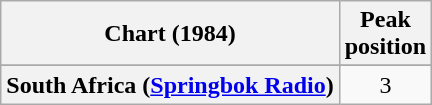<table class="wikitable plainrowheaders" style="text-align:center">
<tr>
<th>Chart (1984)</th>
<th>Peak<br>position</th>
</tr>
<tr>
</tr>
<tr>
</tr>
<tr>
</tr>
<tr>
<th scope="row">South Africa (<a href='#'>Springbok Radio</a>)</th>
<td>3</td>
</tr>
</table>
